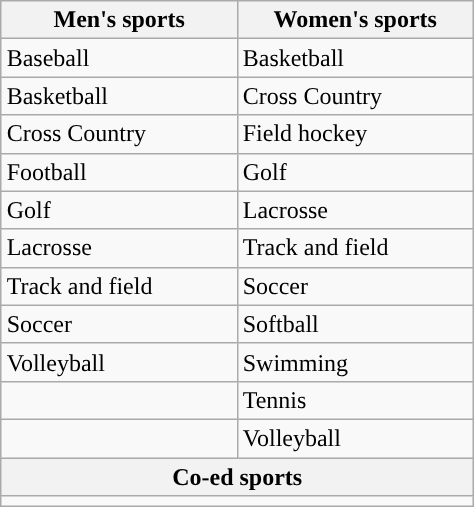<table class="wikitable"; style="float:right; clear:right; margin-left:15px">
<tr>
<th width=150px>Men's sports</th>
<th width=150px>Women's sports</th>
</tr>
<tr>
<td>Baseball</td>
<td>Basketball</td>
</tr>
<tr>
<td>Basketball</td>
<td>Cross Country</td>
</tr>
<tr>
<td>Cross Country</td>
<td>Field hockey</td>
</tr>
<tr>
<td>Football</td>
<td>Golf</td>
</tr>
<tr>
<td>Golf</td>
<td>Lacrosse</td>
</tr>
<tr>
<td>Lacrosse</td>
<td>Track and field</td>
</tr>
<tr>
<td>Track and field</td>
<td>Soccer</td>
</tr>
<tr>
<td>Soccer</td>
<td>Softball</td>
</tr>
<tr>
<td>Volleyball</td>
<td>Swimming</td>
</tr>
<tr>
<td></td>
<td>Tennis</td>
</tr>
<tr>
<td></td>
<td>Volleyball</td>
</tr>
<tr>
<th colspan=2>Co-ed sports</th>
</tr>
<tr>
<td colspan=2></td>
</tr>
</table>
